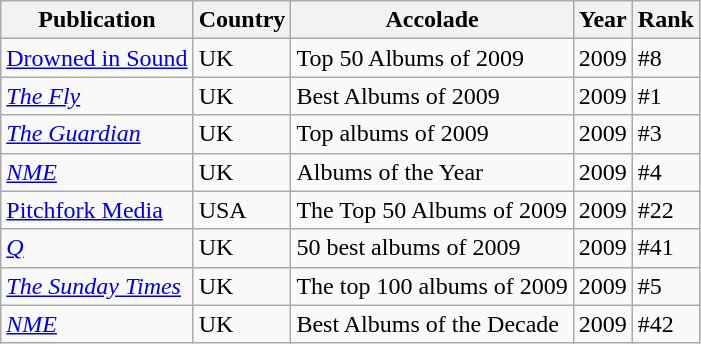<table class="wikitable">
<tr>
<th>Publication</th>
<th>Country</th>
<th>Accolade</th>
<th>Year</th>
<th>Rank</th>
</tr>
<tr>
<td><a href='#'>Drowned in Sound</a></td>
<td>UK</td>
<td>Top 50 Albums of 2009</td>
<td>2009</td>
<td>#8</td>
</tr>
<tr>
<td><em><a href='#'>The Fly</a></em></td>
<td>UK</td>
<td>Best Albums of 2009</td>
<td>2009</td>
<td>#1</td>
</tr>
<tr>
<td><em><a href='#'>The Guardian</a></em></td>
<td>UK</td>
<td>Top albums of 2009</td>
<td>2009</td>
<td>#3</td>
</tr>
<tr>
<td><em><a href='#'>NME</a></em></td>
<td>UK</td>
<td>Albums of the Year</td>
<td>2009</td>
<td>#4</td>
</tr>
<tr>
<td><a href='#'>Pitchfork Media</a></td>
<td>USA</td>
<td>The Top 50 Albums of 2009</td>
<td>2009</td>
<td>#22</td>
</tr>
<tr>
<td><em><a href='#'>Q</a></em></td>
<td>UK</td>
<td>50 best albums of 2009</td>
<td>2009</td>
<td>#41</td>
</tr>
<tr>
<td><em><a href='#'>The Sunday Times</a></em></td>
<td>UK</td>
<td>The top 100 albums of 2009</td>
<td>2009</td>
<td>#5</td>
</tr>
<tr>
<td><em><a href='#'>NME</a></em></td>
<td>UK</td>
<td>Best Albums of the Decade</td>
<td>2009</td>
<td>#42</td>
</tr>
</table>
